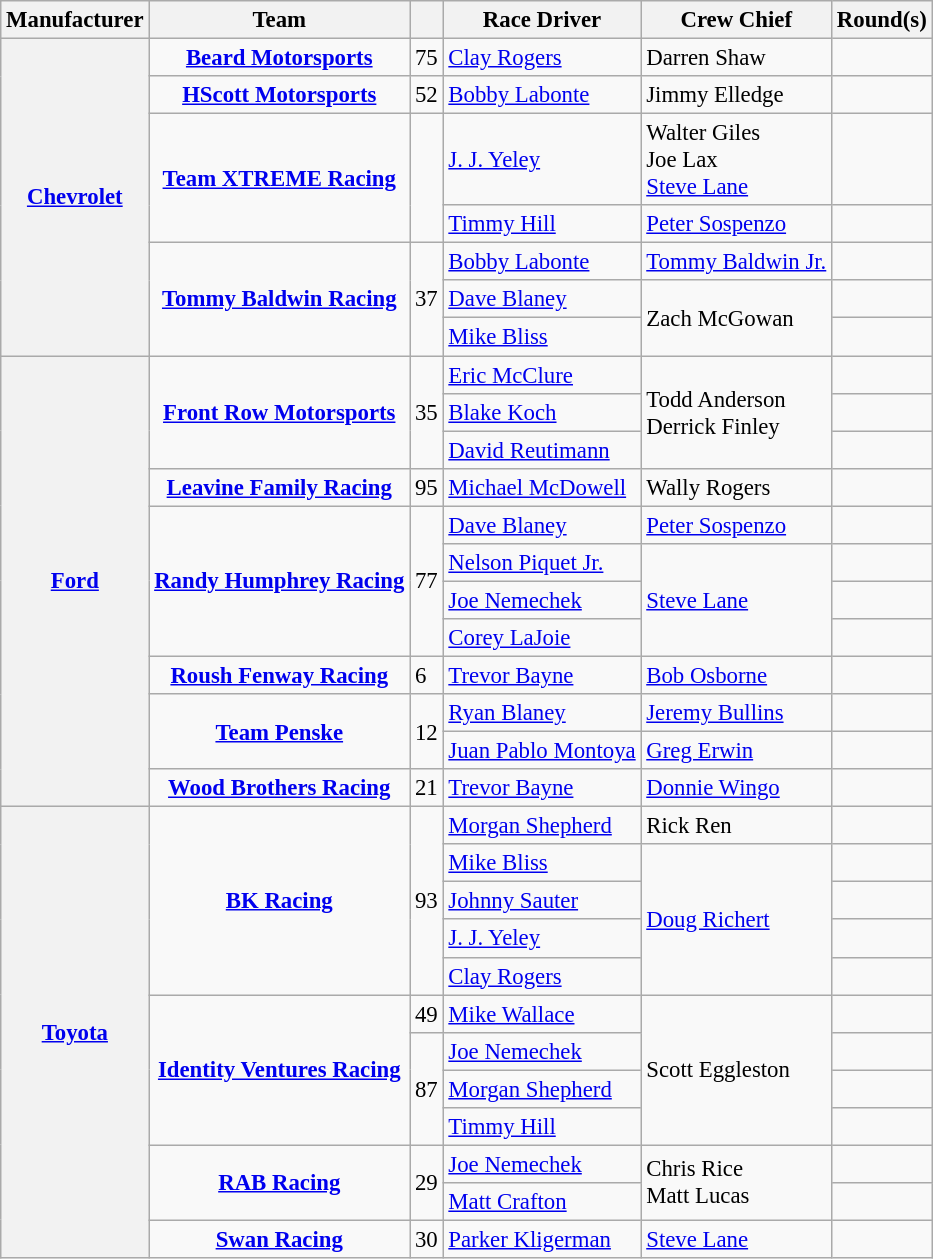<table class="wikitable" style="font-size: 95%;">
<tr>
<th>Manufacturer</th>
<th>Team</th>
<th></th>
<th>Race Driver</th>
<th>Crew Chief</th>
<th>Round(s)</th>
</tr>
<tr>
<th rowspan=7><a href='#'>Chevrolet</a></th>
<td style="text-align:center;"><strong><a href='#'>Beard Motorsports</a></strong></td>
<td>75</td>
<td><a href='#'>Clay Rogers</a></td>
<td>Darren Shaw</td>
<td></td>
</tr>
<tr>
<td style="text-align:center;"><strong><a href='#'>HScott Motorsports</a></strong></td>
<td>52</td>
<td><a href='#'>Bobby Labonte</a></td>
<td>Jimmy Elledge</td>
<td></td>
</tr>
<tr>
<td rowspan="2" style="text-align:center;"><strong><a href='#'>Team XTREME Racing</a></strong></td>
<td rowspan="2"></td>
<td><a href='#'>J. J. Yeley</a></td>
<td>Walter Giles <small></small><br>Joe Lax <small></small><br><a href='#'>Steve Lane</a> <small></small></td>
<td></td>
</tr>
<tr>
<td><a href='#'>Timmy Hill</a></td>
<td><a href='#'>Peter Sospenzo</a></td>
<td></td>
</tr>
<tr>
<td rowspan="3" style="text-align:center;"><strong><a href='#'>Tommy Baldwin Racing</a></strong></td>
<td rowspan="3">37</td>
<td><a href='#'>Bobby Labonte</a></td>
<td><a href='#'>Tommy Baldwin Jr.</a></td>
<td></td>
</tr>
<tr>
<td><a href='#'>Dave Blaney</a></td>
<td rowspan="2">Zach McGowan</td>
<td></td>
</tr>
<tr>
<td><a href='#'>Mike Bliss</a></td>
<td></td>
</tr>
<tr>
<th rowspan=12><a href='#'>Ford</a></th>
<td rowspan=3 style="text-align:center;"><strong><a href='#'>Front Row Motorsports</a></strong></td>
<td rowspan=3>35</td>
<td><a href='#'>Eric McClure</a></td>
<td rowspan=3>Todd Anderson <small></small><br>Derrick Finley <small></small></td>
<td></td>
</tr>
<tr>
<td><a href='#'>Blake Koch</a></td>
<td></td>
</tr>
<tr>
<td><a href='#'>David Reutimann</a></td>
<td></td>
</tr>
<tr>
<td style="text-align:center;"><strong><a href='#'>Leavine Family Racing</a></strong></td>
<td>95</td>
<td><a href='#'>Michael McDowell</a></td>
<td>Wally Rogers</td>
<td></td>
</tr>
<tr>
<td style="text-align:center;" rowspan=4><strong><a href='#'>Randy Humphrey Racing</a></strong></td>
<td rowspan="4">77</td>
<td><a href='#'>Dave Blaney</a></td>
<td><a href='#'>Peter Sospenzo</a></td>
<td></td>
</tr>
<tr>
<td><a href='#'>Nelson Piquet Jr.</a></td>
<td rowspan="3"><a href='#'>Steve Lane</a></td>
<td></td>
</tr>
<tr>
<td><a href='#'>Joe Nemechek</a></td>
<td></td>
</tr>
<tr>
<td><a href='#'>Corey LaJoie</a></td>
<td></td>
</tr>
<tr>
<td style="text-align:center;"><strong><a href='#'>Roush Fenway Racing</a></strong></td>
<td>6</td>
<td><a href='#'>Trevor Bayne</a></td>
<td><a href='#'>Bob Osborne</a></td>
<td></td>
</tr>
<tr>
<td rowspan=2 style="text-align:center;"><strong><a href='#'>Team Penske</a></strong></td>
<td rowspan=2>12</td>
<td><a href='#'>Ryan Blaney</a></td>
<td><a href='#'>Jeremy Bullins</a></td>
<td></td>
</tr>
<tr>
<td><a href='#'>Juan Pablo Montoya</a></td>
<td><a href='#'>Greg Erwin</a></td>
<td></td>
</tr>
<tr>
<td style="text-align:center;"><strong><a href='#'>Wood Brothers Racing</a></strong></td>
<td>21</td>
<td><a href='#'>Trevor Bayne</a></td>
<td><a href='#'>Donnie Wingo</a></td>
<td></td>
</tr>
<tr>
<th rowspan=12><a href='#'>Toyota</a></th>
<td rowspan=5 style="text-align:center;"><strong><a href='#'>BK Racing</a></strong></td>
<td rowspan=5>93</td>
<td><a href='#'>Morgan Shepherd</a></td>
<td>Rick Ren</td>
<td></td>
</tr>
<tr>
<td><a href='#'>Mike Bliss</a></td>
<td rowspan=4><a href='#'>Doug Richert</a></td>
<td></td>
</tr>
<tr>
<td><a href='#'>Johnny Sauter</a></td>
<td></td>
</tr>
<tr>
<td><a href='#'>J. J. Yeley</a></td>
<td></td>
</tr>
<tr>
<td><a href='#'>Clay Rogers</a></td>
<td></td>
</tr>
<tr>
<td rowspan=4 style="text-align:center;"><strong><a href='#'>Identity Ventures Racing</a></strong></td>
<td>49</td>
<td><a href='#'>Mike Wallace</a></td>
<td rowspan=4>Scott Eggleston</td>
<td></td>
</tr>
<tr>
<td rowspan=3>87</td>
<td><a href='#'>Joe Nemechek</a></td>
<td></td>
</tr>
<tr>
<td><a href='#'>Morgan Shepherd</a></td>
<td></td>
</tr>
<tr>
<td><a href='#'>Timmy Hill</a></td>
<td></td>
</tr>
<tr>
<td rowspan=2 style="text-align:center;"><strong><a href='#'>RAB Racing</a></strong></td>
<td rowspan=2>29</td>
<td><a href='#'>Joe Nemechek</a></td>
<td rowspan=2>Chris Rice <small></small><br>Matt Lucas <small></small></td>
<td></td>
</tr>
<tr>
<td><a href='#'>Matt Crafton</a></td>
<td></td>
</tr>
<tr>
<td style="text-align:center;"><strong><a href='#'>Swan Racing</a></strong></td>
<td>30</td>
<td><a href='#'>Parker Kligerman</a></td>
<td><a href='#'>Steve Lane</a></td>
<td></td>
</tr>
</table>
